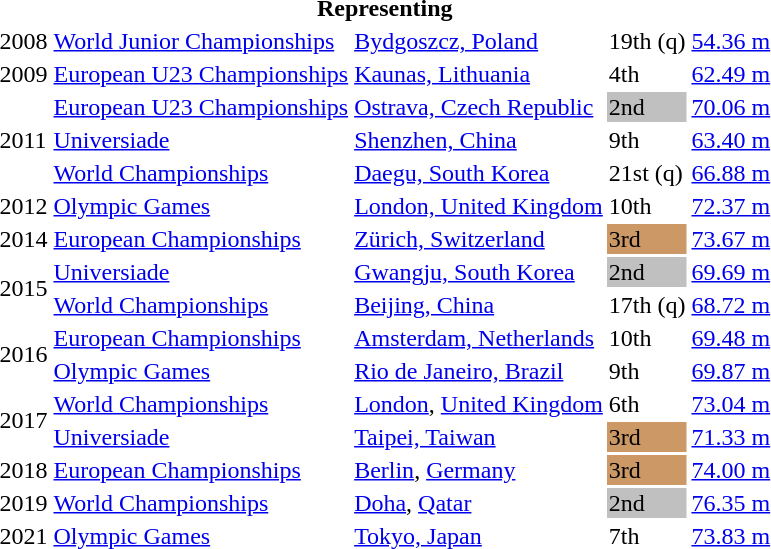<table>
<tr>
<th colspan="5">Representing </th>
</tr>
<tr>
<td>2008</td>
<td><a href='#'>World Junior Championships</a></td>
<td><a href='#'>Bydgoszcz, Poland</a></td>
<td>19th (q)</td>
<td><a href='#'>54.36 m</a></td>
</tr>
<tr>
<td>2009</td>
<td><a href='#'>European U23 Championships</a></td>
<td><a href='#'>Kaunas, Lithuania</a></td>
<td>4th</td>
<td><a href='#'>62.49 m</a></td>
</tr>
<tr>
<td rowspan=3>2011</td>
<td><a href='#'>European U23 Championships</a></td>
<td><a href='#'>Ostrava, Czech Republic</a></td>
<td bgcolor=silver>2nd</td>
<td><a href='#'>70.06 m</a></td>
</tr>
<tr>
<td><a href='#'>Universiade</a></td>
<td><a href='#'>Shenzhen, China</a></td>
<td>9th</td>
<td><a href='#'>63.40 m</a></td>
</tr>
<tr>
<td><a href='#'>World Championships</a></td>
<td><a href='#'>Daegu, South Korea</a></td>
<td>21st (q)</td>
<td><a href='#'>66.88 m</a></td>
</tr>
<tr>
<td>2012</td>
<td><a href='#'>Olympic Games</a></td>
<td><a href='#'>London, United Kingdom</a></td>
<td>10th</td>
<td><a href='#'>72.37 m</a></td>
</tr>
<tr>
<td>2014</td>
<td><a href='#'>European Championships</a></td>
<td><a href='#'>Zürich, Switzerland</a></td>
<td bgcolor=cc9966>3rd</td>
<td><a href='#'>73.67 m</a></td>
</tr>
<tr>
<td rowspan=2>2015</td>
<td><a href='#'>Universiade</a></td>
<td><a href='#'>Gwangju, South Korea</a></td>
<td bgcolor=silver>2nd</td>
<td><a href='#'>69.69 m</a></td>
</tr>
<tr>
<td><a href='#'>World Championships</a></td>
<td><a href='#'>Beijing, China</a></td>
<td>17th (q)</td>
<td><a href='#'>68.72 m</a></td>
</tr>
<tr>
<td rowspan=2>2016</td>
<td><a href='#'>European Championships</a></td>
<td><a href='#'>Amsterdam, Netherlands</a></td>
<td>10th</td>
<td><a href='#'>69.48 m</a></td>
</tr>
<tr>
<td><a href='#'>Olympic Games</a></td>
<td><a href='#'>Rio de Janeiro, Brazil</a></td>
<td>9th</td>
<td><a href='#'>69.87 m</a></td>
</tr>
<tr>
<td rowspan=2>2017</td>
<td><a href='#'>World Championships</a></td>
<td><a href='#'>London</a>, <a href='#'>United Kingdom</a></td>
<td>6th</td>
<td><a href='#'>73.04 m</a></td>
</tr>
<tr>
<td><a href='#'>Universiade</a></td>
<td><a href='#'>Taipei, Taiwan</a></td>
<td bgcolor=cc9966>3rd</td>
<td><a href='#'>71.33 m</a></td>
</tr>
<tr>
<td>2018</td>
<td><a href='#'>European Championships</a></td>
<td><a href='#'>Berlin</a>, <a href='#'>Germany</a></td>
<td bgcolor=cc9966>3rd</td>
<td><a href='#'>74.00 m</a></td>
</tr>
<tr>
<td>2019</td>
<td><a href='#'>World Championships</a></td>
<td><a href='#'>Doha</a>, <a href='#'>Qatar</a></td>
<td bgcolor=silver>2nd</td>
<td><a href='#'>76.35 m</a></td>
</tr>
<tr>
<td>2021</td>
<td><a href='#'>Olympic Games</a></td>
<td><a href='#'>Tokyo, Japan</a></td>
<td>7th</td>
<td><a href='#'>73.83 m</a></td>
</tr>
</table>
